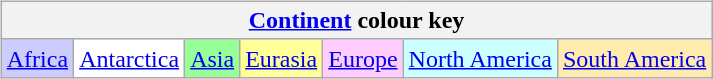<table border="0">
<tr>
<td colspan="2" align="center"><br><table class="wikitable" align="center">
<tr bgcolor="#CCCCCC">
<th colspan="7" align="center"><a href='#'>Continent</a> colour key</th>
</tr>
<tr>
<td bgcolor="#CCCCFF"><a href='#'>Africa</a></td>
<td bgcolor="#FFFFFF"><a href='#'>Antarctica</a></td>
<td bgcolor="#98FF98"><a href='#'>Asia</a></td>
<td bgcolor="#FFFF99"><a href='#'>Eurasia</a></td>
<td bgcolor="#FFCCFF"><a href='#'>Europe</a></td>
<td bgcolor="#CCFFFF"><a href='#'>North America</a></td>
<td bgcolor="#FFEBAD"><a href='#'>South America</a></td>
</tr>
</table>
</td>
</tr>
</table>
